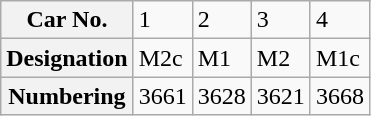<table class="wikitable">
<tr>
<th>Car No.</th>
<td>1</td>
<td>2</td>
<td>3</td>
<td>4</td>
</tr>
<tr>
<th>Designation</th>
<td>M2c</td>
<td>M1</td>
<td>M2</td>
<td>M1c</td>
</tr>
<tr>
<th>Numbering</th>
<td>3661</td>
<td>3628</td>
<td>3621</td>
<td>3668</td>
</tr>
</table>
